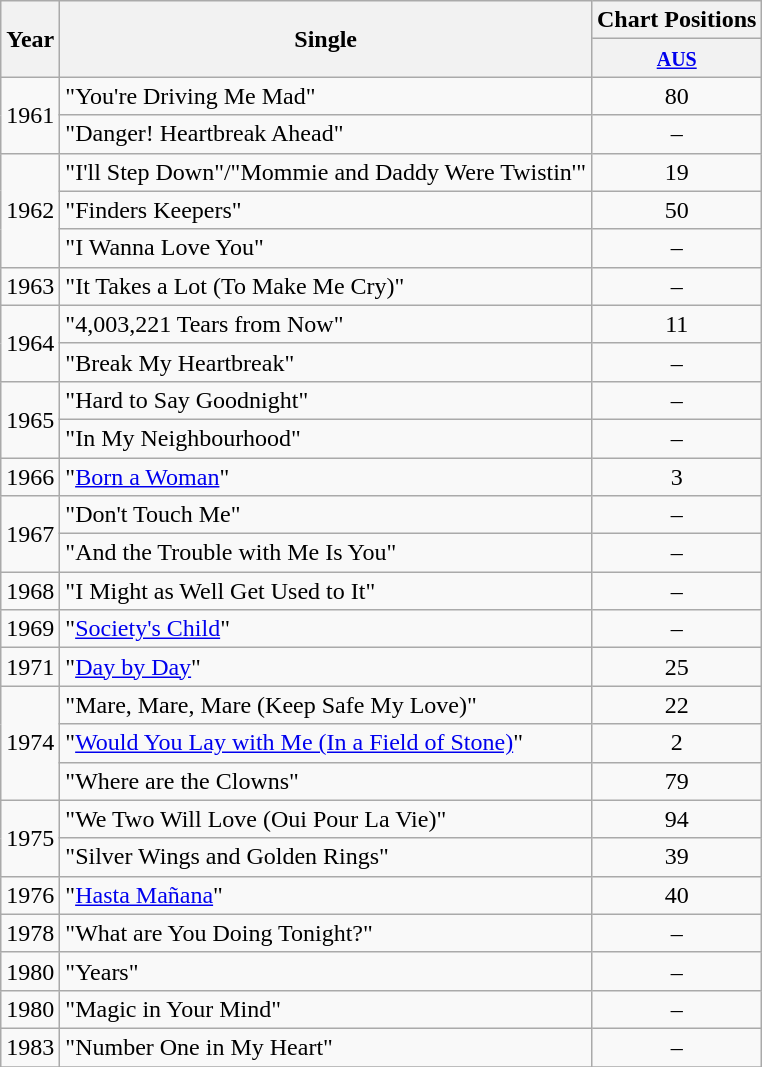<table class="wikitable">
<tr>
<th rowspan="2">Year</th>
<th rowspan="2">Single</th>
<th colspan="1">Chart Positions</th>
</tr>
<tr>
<th><small><a href='#'>AUS</a> </small></th>
</tr>
<tr>
<td rowspan="2">1961</td>
<td>"You're Driving Me Mad"</td>
<td align="center">80</td>
</tr>
<tr>
<td>"Danger! Heartbreak Ahead"</td>
<td align="center">–</td>
</tr>
<tr>
<td rowspan="3">1962</td>
<td>"I'll Step Down"/"Mommie and Daddy Were Twistin'"</td>
<td align="center">19</td>
</tr>
<tr>
<td>"Finders Keepers"</td>
<td align="center">50</td>
</tr>
<tr>
<td>"I Wanna Love You"</td>
<td align="center">–</td>
</tr>
<tr>
<td rowspan="1">1963</td>
<td>"It Takes a Lot (To Make Me Cry)"</td>
<td align="center">–</td>
</tr>
<tr>
<td rowspan="2">1964</td>
<td>"4,003,221 Tears from Now"</td>
<td align="center">11</td>
</tr>
<tr>
<td>"Break My Heartbreak"</td>
<td align="center">–</td>
</tr>
<tr>
<td rowspan="2">1965</td>
<td>"Hard to Say Goodnight"</td>
<td align="center">–</td>
</tr>
<tr>
<td>"In My Neighbourhood"</td>
<td align="center">–</td>
</tr>
<tr>
<td rowspan="1">1966</td>
<td>"<a href='#'>Born a Woman</a>"</td>
<td align="center">3</td>
</tr>
<tr>
<td rowspan="2">1967</td>
<td>"Don't Touch Me"</td>
<td align="center">–</td>
</tr>
<tr>
<td>"And the Trouble with Me Is You"</td>
<td align="center">–</td>
</tr>
<tr>
<td rowspan="1">1968</td>
<td>"I Might as Well Get Used to It"</td>
<td align="center">–</td>
</tr>
<tr>
<td rowspan="1">1969</td>
<td>"<a href='#'>Society's Child</a>"</td>
<td align="center">–</td>
</tr>
<tr>
<td rowspan="1">1971</td>
<td>"<a href='#'>Day by Day</a>"</td>
<td align="center">25</td>
</tr>
<tr>
<td rowspan="3">1974</td>
<td>"Mare, Mare, Mare (Keep Safe My Love)"</td>
<td align="center">22</td>
</tr>
<tr>
<td>"<a href='#'>Would You Lay with Me (In a Field of Stone)</a>"</td>
<td align="center">2</td>
</tr>
<tr>
<td>"Where are the Clowns"</td>
<td align="center">79</td>
</tr>
<tr>
<td rowspan="2">1975</td>
<td>"We Two Will Love (Oui Pour La Vie)"</td>
<td align="center">94</td>
</tr>
<tr>
<td>"Silver Wings and Golden Rings"</td>
<td align="center">39</td>
</tr>
<tr>
<td rowspan="1">1976</td>
<td>"<a href='#'>Hasta Mañana</a>"</td>
<td align="center">40</td>
</tr>
<tr>
<td rowspan="1">1978</td>
<td>"What are You Doing Tonight?"</td>
<td align="center">–</td>
</tr>
<tr>
<td rowspan="1">1980</td>
<td>"Years"</td>
<td align="center">–</td>
</tr>
<tr>
<td rowspan="1">1980</td>
<td>"Magic in Your Mind"</td>
<td align="center">–</td>
</tr>
<tr>
<td rowspan="1">1983</td>
<td>"Number One in My Heart"</td>
<td align="center">–</td>
</tr>
<tr>
</tr>
</table>
